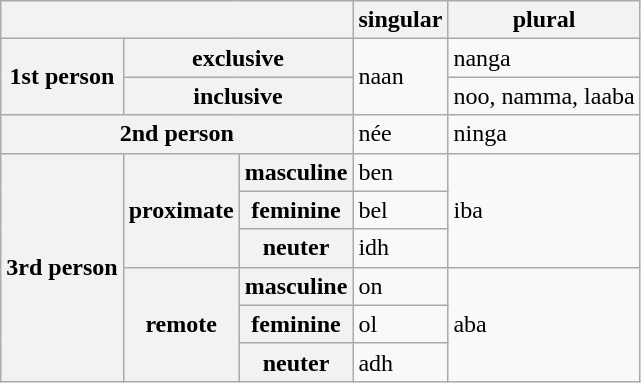<table class="wikitable">
<tr>
<th colspan="3"></th>
<th>singular</th>
<th>plural</th>
</tr>
<tr>
<th rowspan="2">1st person</th>
<th colspan="2">exclusive</th>
<td rowspan="2">naan</td>
<td>nanga</td>
</tr>
<tr>
<th colspan="2">inclusive</th>
<td>noo, namma, laaba</td>
</tr>
<tr>
<th colspan="3">2nd person</th>
<td>née</td>
<td>ninga</td>
</tr>
<tr>
<th rowspan="6">3rd person</th>
<th rowspan="3">proximate</th>
<th>masculine</th>
<td>ben</td>
<td rowspan="3">iba</td>
</tr>
<tr>
<th>feminine</th>
<td>bel</td>
</tr>
<tr>
<th>neuter</th>
<td>idh</td>
</tr>
<tr>
<th rowspan="3">remote</th>
<th>masculine</th>
<td>on</td>
<td rowspan="3">aba</td>
</tr>
<tr>
<th>feminine</th>
<td>ol</td>
</tr>
<tr>
<th>neuter</th>
<td>adh</td>
</tr>
</table>
